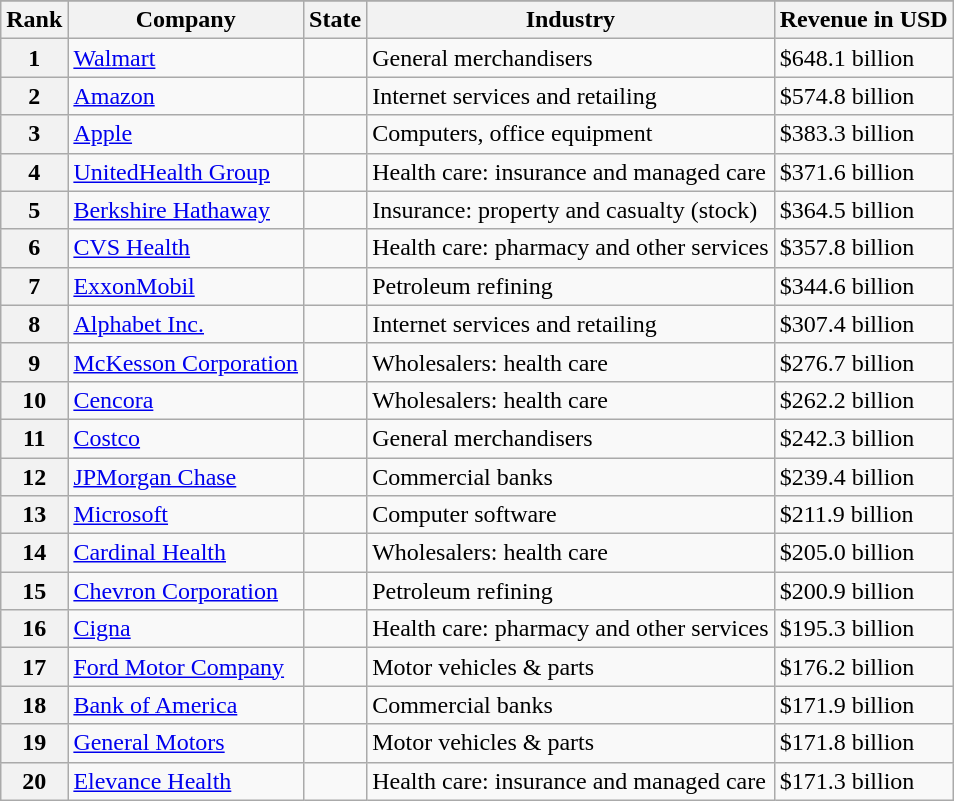<table class="wikitable sortable plainrowheaders">
<tr>
</tr>
<tr>
<th scope="col">Rank</th>
<th scope="col">Company</th>
<th scope="col">State</th>
<th scope="col">Industry</th>
<th scope="col">Revenue in USD</th>
</tr>
<tr>
<th scope="row">1</th>
<td><a href='#'>Walmart</a></td>
<td></td>
<td>General merchandisers</td>
<td>$648.1 billion</td>
</tr>
<tr>
<th scope="row">2</th>
<td><a href='#'>Amazon</a></td>
<td></td>
<td>Internet services and retailing</td>
<td>$574.8 billion</td>
</tr>
<tr>
<th scope="row">3</th>
<td><a href='#'>Apple</a></td>
<td></td>
<td>Computers, office equipment</td>
<td>$383.3 billion</td>
</tr>
<tr>
<th scope="row">4</th>
<td><a href='#'>UnitedHealth Group</a></td>
<td></td>
<td>Health care: insurance and managed care</td>
<td>$371.6 billion</td>
</tr>
<tr>
<th scope="row">5</th>
<td><a href='#'>Berkshire Hathaway</a></td>
<td></td>
<td>Insurance: property and casualty (stock)</td>
<td>$364.5 billion</td>
</tr>
<tr>
<th scope="row">6</th>
<td><a href='#'>CVS Health</a></td>
<td></td>
<td>Health care: pharmacy and other services</td>
<td>$357.8 billion</td>
</tr>
<tr>
<th scope="row">7</th>
<td><a href='#'>ExxonMobil</a></td>
<td></td>
<td>Petroleum refining</td>
<td>$344.6 billion</td>
</tr>
<tr>
<th scope="row">8</th>
<td><a href='#'>Alphabet Inc.</a></td>
<td></td>
<td>Internet services and retailing</td>
<td>$307.4 billion</td>
</tr>
<tr>
<th scope="row">9</th>
<td><a href='#'>McKesson Corporation</a></td>
<td></td>
<td>Wholesalers: health care</td>
<td>$276.7 billion</td>
</tr>
<tr>
<th scope="row">10</th>
<td><a href='#'>Cencora</a></td>
<td></td>
<td>Wholesalers: health care</td>
<td>$262.2 billion</td>
</tr>
<tr>
<th scope="row">11</th>
<td><a href='#'>Costco</a></td>
<td></td>
<td>General merchandisers</td>
<td>$242.3 billion</td>
</tr>
<tr>
<th scope="row">12</th>
<td><a href='#'>JPMorgan Chase</a></td>
<td></td>
<td>Commercial banks</td>
<td>$239.4 billion</td>
</tr>
<tr>
<th scope="row">13</th>
<td><a href='#'>Microsoft</a></td>
<td></td>
<td>Computer software</td>
<td>$211.9 billion</td>
</tr>
<tr>
<th scope="row">14</th>
<td><a href='#'>Cardinal Health</a></td>
<td></td>
<td>Wholesalers: health care</td>
<td>$205.0 billion</td>
</tr>
<tr>
<th scope="row">15</th>
<td><a href='#'>Chevron Corporation</a></td>
<td></td>
<td>Petroleum refining</td>
<td>$200.9 billion</td>
</tr>
<tr>
<th scope="row">16</th>
<td><a href='#'>Cigna</a></td>
<td></td>
<td>Health care: pharmacy and other services</td>
<td>$195.3 billion</td>
</tr>
<tr>
<th scope="row">17</th>
<td><a href='#'>Ford Motor Company</a></td>
<td></td>
<td>Motor vehicles & parts</td>
<td>$176.2 billion</td>
</tr>
<tr>
<th scope="row">18</th>
<td><a href='#'>Bank of America</a></td>
<td></td>
<td>Commercial banks</td>
<td>$171.9 billion</td>
</tr>
<tr>
<th scope="row">19</th>
<td><a href='#'>General Motors</a></td>
<td></td>
<td>Motor vehicles & parts</td>
<td>$171.8 billion</td>
</tr>
<tr>
<th scope="row">20</th>
<td><a href='#'>Elevance Health</a></td>
<td></td>
<td>Health care: insurance and managed care</td>
<td>$171.3 billion</td>
</tr>
</table>
